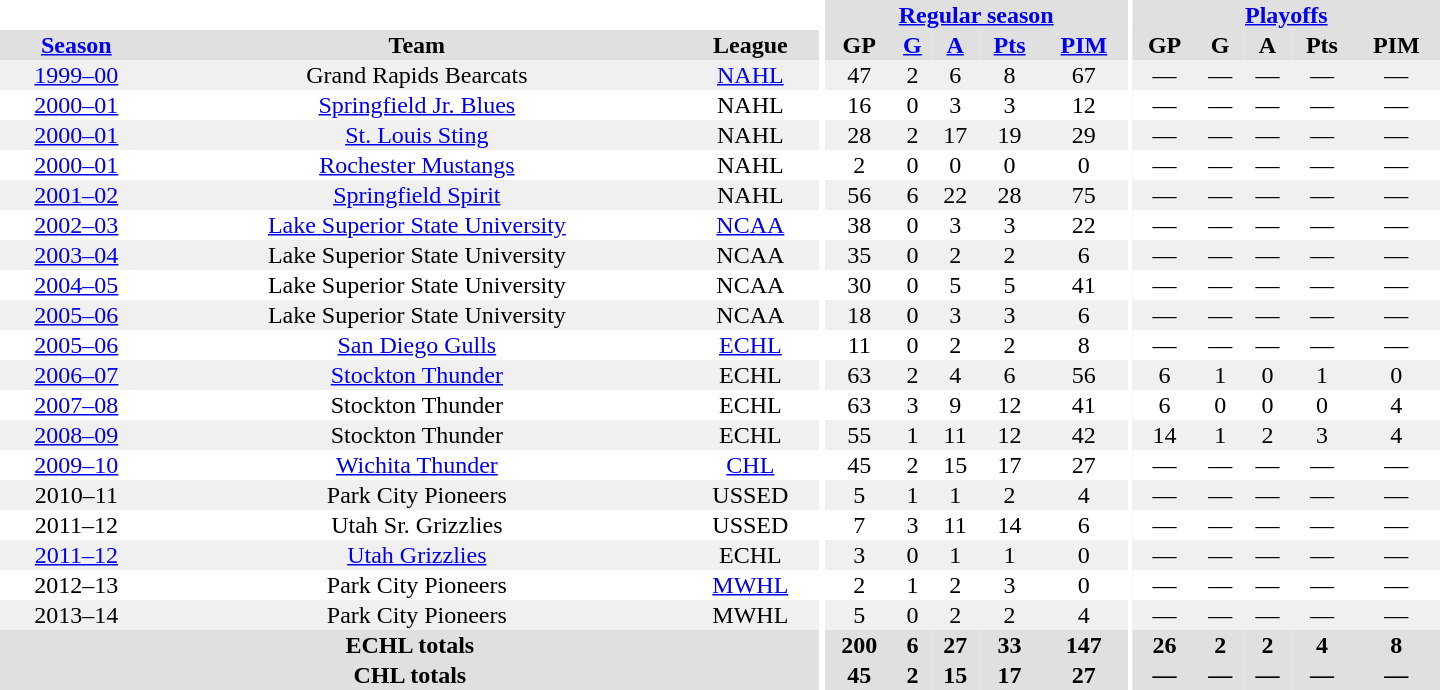<table border="0" cellpadding="1" cellspacing="0" style="text-align:center; width:60em">
<tr bgcolor="#e0e0e0">
<th colspan="3" bgcolor="#ffffff"></th>
<th rowspan="100" bgcolor="#ffffff"></th>
<th colspan="5"><a href='#'>Regular season</a></th>
<th rowspan="100" bgcolor="#ffffff"></th>
<th colspan="5"><a href='#'>Playoffs</a></th>
</tr>
<tr bgcolor="#e0e0e0">
<th><a href='#'>Season</a></th>
<th>Team</th>
<th>League</th>
<th>GP</th>
<th><a href='#'>G</a></th>
<th><a href='#'>A</a></th>
<th><a href='#'>Pts</a></th>
<th><a href='#'>PIM</a></th>
<th>GP</th>
<th>G</th>
<th>A</th>
<th>Pts</th>
<th>PIM</th>
</tr>
<tr bgcolor="#f0f0f0">
<td><a href='#'>1999–00</a></td>
<td>Grand Rapids Bearcats</td>
<td><a href='#'>NAHL</a></td>
<td>47</td>
<td>2</td>
<td>6</td>
<td>8</td>
<td>67</td>
<td>—</td>
<td>—</td>
<td>—</td>
<td>—</td>
<td>—</td>
</tr>
<tr>
<td><a href='#'>2000–01</a></td>
<td><a href='#'>Springfield Jr. Blues</a></td>
<td>NAHL</td>
<td>16</td>
<td>0</td>
<td>3</td>
<td>3</td>
<td>12</td>
<td>—</td>
<td>—</td>
<td>—</td>
<td>—</td>
<td>—</td>
</tr>
<tr bgcolor="#f0f0f0">
<td><a href='#'>2000–01</a></td>
<td><a href='#'>St. Louis Sting</a></td>
<td>NAHL</td>
<td>28</td>
<td>2</td>
<td>17</td>
<td>19</td>
<td>29</td>
<td>—</td>
<td>—</td>
<td>—</td>
<td>—</td>
<td>—</td>
</tr>
<tr>
<td><a href='#'>2000–01</a></td>
<td><a href='#'>Rochester Mustangs</a></td>
<td>NAHL</td>
<td>2</td>
<td>0</td>
<td>0</td>
<td>0</td>
<td>0</td>
<td>—</td>
<td>—</td>
<td>—</td>
<td>—</td>
<td>—</td>
</tr>
<tr bgcolor="#f0f0f0">
<td><a href='#'>2001–02</a></td>
<td><a href='#'>Springfield Spirit</a></td>
<td>NAHL</td>
<td>56</td>
<td>6</td>
<td>22</td>
<td>28</td>
<td>75</td>
<td>—</td>
<td>—</td>
<td>—</td>
<td>—</td>
<td>—</td>
</tr>
<tr>
<td><a href='#'>2002–03</a></td>
<td><a href='#'>Lake Superior State University</a></td>
<td><a href='#'>NCAA</a></td>
<td>38</td>
<td>0</td>
<td>3</td>
<td>3</td>
<td>22</td>
<td>—</td>
<td>—</td>
<td>—</td>
<td>—</td>
<td>—</td>
</tr>
<tr bgcolor="#f0f0f0">
<td><a href='#'>2003–04</a></td>
<td>Lake Superior State University</td>
<td>NCAA</td>
<td>35</td>
<td>0</td>
<td>2</td>
<td>2</td>
<td>6</td>
<td>—</td>
<td>—</td>
<td>—</td>
<td>—</td>
<td>—</td>
</tr>
<tr>
<td><a href='#'>2004–05</a></td>
<td>Lake Superior State University</td>
<td>NCAA</td>
<td>30</td>
<td>0</td>
<td>5</td>
<td>5</td>
<td>41</td>
<td>—</td>
<td>—</td>
<td>—</td>
<td>—</td>
<td>—</td>
</tr>
<tr bgcolor="#f0f0f0">
<td><a href='#'>2005–06</a></td>
<td>Lake Superior State University</td>
<td>NCAA</td>
<td>18</td>
<td>0</td>
<td>3</td>
<td>3</td>
<td>6</td>
<td>—</td>
<td>—</td>
<td>—</td>
<td>—</td>
<td>—</td>
</tr>
<tr>
<td><a href='#'>2005–06</a></td>
<td><a href='#'>San Diego Gulls</a></td>
<td><a href='#'>ECHL</a></td>
<td>11</td>
<td>0</td>
<td>2</td>
<td>2</td>
<td>8</td>
<td>—</td>
<td>—</td>
<td>—</td>
<td>—</td>
<td>—</td>
</tr>
<tr bgcolor="#f0f0f0">
<td><a href='#'>2006–07</a></td>
<td><a href='#'>Stockton Thunder</a></td>
<td>ECHL</td>
<td>63</td>
<td>2</td>
<td>4</td>
<td>6</td>
<td>56</td>
<td>6</td>
<td>1</td>
<td>0</td>
<td>1</td>
<td>0</td>
</tr>
<tr>
<td><a href='#'>2007–08</a></td>
<td>Stockton Thunder</td>
<td>ECHL</td>
<td>63</td>
<td>3</td>
<td>9</td>
<td>12</td>
<td>41</td>
<td>6</td>
<td>0</td>
<td>0</td>
<td>0</td>
<td>4</td>
</tr>
<tr bgcolor="#f0f0f0">
<td><a href='#'>2008–09</a></td>
<td>Stockton Thunder</td>
<td>ECHL</td>
<td>55</td>
<td>1</td>
<td>11</td>
<td>12</td>
<td>42</td>
<td>14</td>
<td>1</td>
<td>2</td>
<td>3</td>
<td>4</td>
</tr>
<tr>
<td><a href='#'>2009–10</a></td>
<td><a href='#'>Wichita Thunder</a></td>
<td><a href='#'>CHL</a></td>
<td>45</td>
<td>2</td>
<td>15</td>
<td>17</td>
<td>27</td>
<td>—</td>
<td>—</td>
<td>—</td>
<td>—</td>
<td>—</td>
</tr>
<tr bgcolor="#f0f0f0">
<td>2010–11</td>
<td>Park City Pioneers</td>
<td>USSED</td>
<td>5</td>
<td>1</td>
<td>1</td>
<td>2</td>
<td>4</td>
<td>—</td>
<td>—</td>
<td>—</td>
<td>—</td>
<td>—</td>
</tr>
<tr>
<td>2011–12</td>
<td>Utah Sr. Grizzlies</td>
<td>USSED</td>
<td>7</td>
<td>3</td>
<td>11</td>
<td>14</td>
<td>6</td>
<td>—</td>
<td>—</td>
<td>—</td>
<td>—</td>
<td>—</td>
</tr>
<tr bgcolor="#f0f0f0">
<td><a href='#'>2011–12</a></td>
<td><a href='#'>Utah Grizzlies</a></td>
<td>ECHL</td>
<td>3</td>
<td>0</td>
<td>1</td>
<td>1</td>
<td>0</td>
<td>—</td>
<td>—</td>
<td>—</td>
<td>—</td>
<td>—</td>
</tr>
<tr>
<td>2012–13</td>
<td>Park City Pioneers</td>
<td><a href='#'>MWHL</a></td>
<td>2</td>
<td>1</td>
<td>2</td>
<td>3</td>
<td>0</td>
<td>—</td>
<td>—</td>
<td>—</td>
<td>—</td>
<td>—</td>
</tr>
<tr bgcolor="#f0f0f0">
<td>2013–14</td>
<td>Park City Pioneers</td>
<td>MWHL</td>
<td>5</td>
<td>0</td>
<td>2</td>
<td>2</td>
<td>4</td>
<td>—</td>
<td>—</td>
<td>—</td>
<td>—</td>
<td>—</td>
</tr>
<tr bgcolor="#e0e0e0">
<th colspan="3">ECHL totals</th>
<th>200</th>
<th>6</th>
<th>27</th>
<th>33</th>
<th>147</th>
<th>26</th>
<th>2</th>
<th>2</th>
<th>4</th>
<th>8</th>
</tr>
<tr bgcolor="#e0e0e0">
<th colspan="3">CHL totals</th>
<th>45</th>
<th>2</th>
<th>15</th>
<th>17</th>
<th>27</th>
<th>—</th>
<th>—</th>
<th>—</th>
<th>—</th>
<th>—</th>
</tr>
</table>
